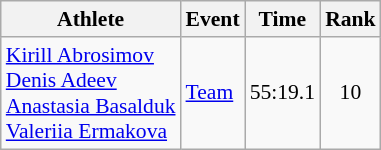<table class="wikitable" style="text-align:center; font-size:90%">
<tr>
<th>Athlete</th>
<th>Event</th>
<th>Time</th>
<th>Rank</th>
</tr>
<tr>
<td align=left><a href='#'>Kirill Abrosimov</a><br><a href='#'>Denis Adeev</a><br><a href='#'>Anastasia Basalduk</a><br><a href='#'>Valeriia Ermakova</a></td>
<td align=left><a href='#'>Team</a></td>
<td>55:19.1</td>
<td>10</td>
</tr>
</table>
